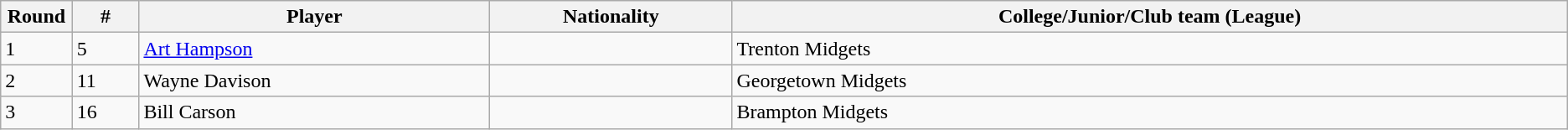<table class="wikitable">
<tr align="center">
<th bgcolor="#DDDDFF" width="4.0%">Round</th>
<th bgcolor="#DDDDFF" width="4.0%">#</th>
<th bgcolor="#DDDDFF" width="21.0%">Player</th>
<th bgcolor="#DDDDFF" width="14.5%">Nationality</th>
<th bgcolor="#DDDDFF" width="50.0%">College/Junior/Club team (League)</th>
</tr>
<tr>
<td>1</td>
<td>5</td>
<td><a href='#'>Art Hampson</a></td>
<td></td>
<td>Trenton Midgets</td>
</tr>
<tr>
<td>2</td>
<td>11</td>
<td>Wayne Davison</td>
<td></td>
<td>Georgetown Midgets</td>
</tr>
<tr>
<td>3</td>
<td>16</td>
<td>Bill Carson</td>
<td></td>
<td>Brampton Midgets</td>
</tr>
</table>
